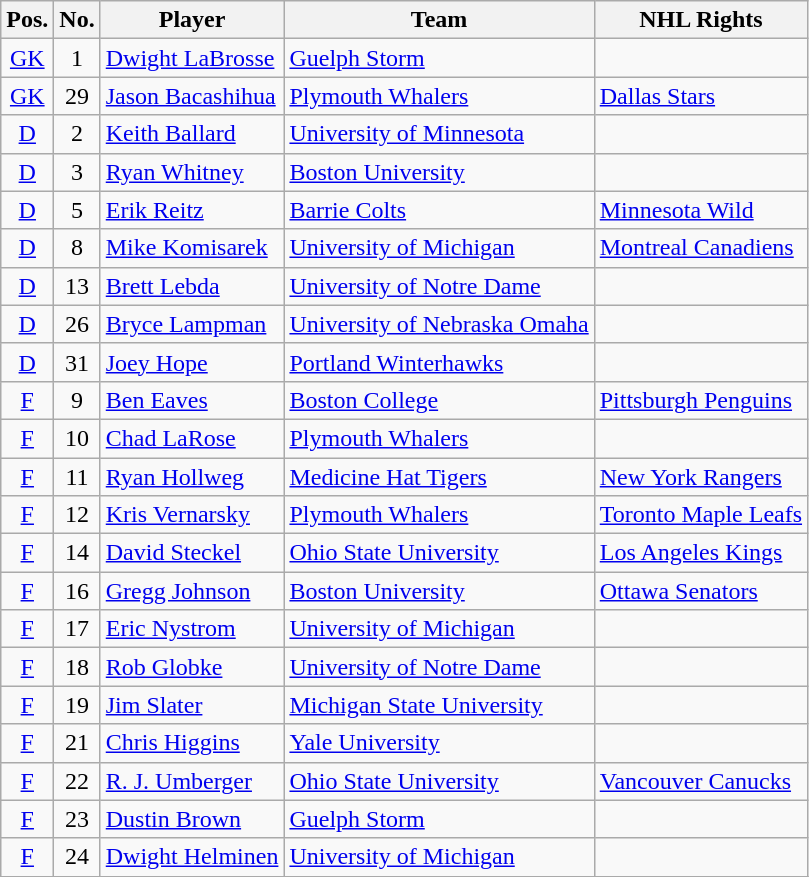<table class="wikitable sortable">
<tr>
<th>Pos.</th>
<th>No.</th>
<th>Player</th>
<th>Team</th>
<th>NHL Rights</th>
</tr>
<tr>
<td style="text-align:center;"><a href='#'>GK</a></td>
<td style="text-align:center;">1</td>
<td><a href='#'>Dwight LaBrosse</a></td>
<td> <a href='#'>Guelph Storm</a></td>
<td></td>
</tr>
<tr>
<td style="text-align:center;"><a href='#'>GK</a></td>
<td style="text-align:center;">29</td>
<td><a href='#'>Jason Bacashihua</a></td>
<td> <a href='#'>Plymouth Whalers</a></td>
<td><a href='#'>Dallas Stars</a></td>
</tr>
<tr>
<td style="text-align:center;"><a href='#'>D</a></td>
<td style="text-align:center;">2</td>
<td><a href='#'>Keith Ballard</a></td>
<td> <a href='#'>University of Minnesota</a></td>
<td></td>
</tr>
<tr>
<td style="text-align:center;"><a href='#'>D</a></td>
<td style="text-align:center;">3</td>
<td><a href='#'>Ryan Whitney</a></td>
<td> <a href='#'>Boston University</a></td>
<td></td>
</tr>
<tr>
<td style="text-align:center;"><a href='#'>D</a></td>
<td style="text-align:center;">5</td>
<td><a href='#'>Erik Reitz</a></td>
<td> <a href='#'>Barrie Colts</a></td>
<td><a href='#'>Minnesota Wild</a></td>
</tr>
<tr>
<td style="text-align:center;"><a href='#'>D</a></td>
<td style="text-align:center;">8</td>
<td><a href='#'>Mike Komisarek</a></td>
<td> <a href='#'>University of Michigan</a></td>
<td><a href='#'>Montreal Canadiens</a></td>
</tr>
<tr>
<td style="text-align:center;"><a href='#'>D</a></td>
<td style="text-align:center;">13</td>
<td><a href='#'>Brett Lebda</a></td>
<td> <a href='#'>University of Notre Dame</a></td>
<td></td>
</tr>
<tr>
<td style="text-align:center;"><a href='#'>D</a></td>
<td style="text-align:center;">26</td>
<td><a href='#'>Bryce Lampman</a></td>
<td> <a href='#'>University of Nebraska Omaha</a></td>
<td></td>
</tr>
<tr>
<td style="text-align:center;"><a href='#'>D</a></td>
<td style="text-align:center;">31</td>
<td><a href='#'>Joey Hope</a></td>
<td> <a href='#'>Portland Winterhawks</a></td>
<td></td>
</tr>
<tr>
<td style="text-align:center;"><a href='#'>F</a></td>
<td style="text-align:center;">9</td>
<td><a href='#'>Ben Eaves</a></td>
<td> <a href='#'>Boston College</a></td>
<td><a href='#'>Pittsburgh Penguins</a></td>
</tr>
<tr>
<td style="text-align:center;"><a href='#'>F</a></td>
<td style="text-align:center;">10</td>
<td><a href='#'>Chad LaRose</a></td>
<td> <a href='#'>Plymouth Whalers</a></td>
<td></td>
</tr>
<tr>
<td style="text-align:center;"><a href='#'>F</a></td>
<td style="text-align:center;">11</td>
<td><a href='#'>Ryan Hollweg</a></td>
<td> <a href='#'>Medicine Hat Tigers</a></td>
<td><a href='#'>New York Rangers</a></td>
</tr>
<tr>
<td style="text-align:center;"><a href='#'>F</a></td>
<td style="text-align:center;">12</td>
<td><a href='#'>Kris Vernarsky</a></td>
<td> <a href='#'>Plymouth Whalers</a></td>
<td><a href='#'>Toronto Maple Leafs</a></td>
</tr>
<tr>
<td style="text-align:center;"><a href='#'>F</a></td>
<td style="text-align:center;">14</td>
<td><a href='#'>David Steckel</a></td>
<td> <a href='#'>Ohio State University</a></td>
<td><a href='#'>Los Angeles Kings</a></td>
</tr>
<tr>
<td style="text-align:center;"><a href='#'>F</a></td>
<td style="text-align:center;">16</td>
<td><a href='#'>Gregg Johnson</a></td>
<td> <a href='#'>Boston University</a></td>
<td><a href='#'>Ottawa Senators</a></td>
</tr>
<tr>
<td style="text-align:center;"><a href='#'>F</a></td>
<td style="text-align:center;">17</td>
<td><a href='#'>Eric Nystrom</a></td>
<td> <a href='#'>University of Michigan</a></td>
<td></td>
</tr>
<tr>
<td style="text-align:center;"><a href='#'>F</a></td>
<td style="text-align:center;">18</td>
<td><a href='#'>Rob Globke</a></td>
<td> <a href='#'>University of Notre Dame</a></td>
<td></td>
</tr>
<tr>
<td style="text-align:center;"><a href='#'>F</a></td>
<td style="text-align:center;">19</td>
<td><a href='#'>Jim Slater</a></td>
<td> <a href='#'>Michigan State University</a></td>
<td></td>
</tr>
<tr>
<td style="text-align:center;"><a href='#'>F</a></td>
<td style="text-align:center;">21</td>
<td><a href='#'>Chris Higgins</a></td>
<td> <a href='#'>Yale University</a></td>
<td></td>
</tr>
<tr>
<td style="text-align:center;"><a href='#'>F</a></td>
<td style="text-align:center;">22</td>
<td><a href='#'>R. J. Umberger</a></td>
<td> <a href='#'>Ohio State University</a></td>
<td><a href='#'>Vancouver Canucks</a></td>
</tr>
<tr>
<td style="text-align:center;"><a href='#'>F</a></td>
<td style="text-align:center;">23</td>
<td><a href='#'>Dustin Brown</a></td>
<td> <a href='#'>Guelph Storm</a></td>
<td></td>
</tr>
<tr>
<td style="text-align:center;"><a href='#'>F</a></td>
<td style="text-align:center;">24</td>
<td><a href='#'>Dwight Helminen</a></td>
<td> <a href='#'>University of Michigan</a></td>
<td></td>
</tr>
<tr>
</tr>
</table>
